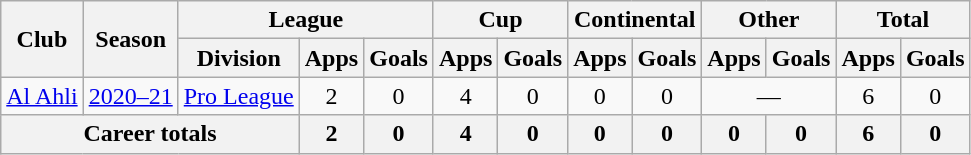<table class="wikitable" style="text-align: center">
<tr>
<th rowspan="2">Club</th>
<th rowspan="2">Season</th>
<th colspan="3">League</th>
<th colspan="2">Cup</th>
<th colspan="2">Continental</th>
<th colspan="2">Other</th>
<th colspan="2">Total</th>
</tr>
<tr>
<th>Division</th>
<th>Apps</th>
<th>Goals</th>
<th>Apps</th>
<th>Goals</th>
<th>Apps</th>
<th>Goals</th>
<th>Apps</th>
<th>Goals</th>
<th>Apps</th>
<th>Goals</th>
</tr>
<tr>
<td rowspan=1><a href='#'>Al Ahli</a></td>
<td><a href='#'>2020–21</a></td>
<td><a href='#'>Pro League</a></td>
<td>2</td>
<td>0</td>
<td>4</td>
<td>0</td>
<td>0</td>
<td>0</td>
<td colspan=2>—</td>
<td>6</td>
<td>0</td>
</tr>
<tr>
<th colspan=3>Career totals</th>
<th>2</th>
<th>0</th>
<th>4</th>
<th>0</th>
<th>0</th>
<th>0</th>
<th>0</th>
<th>0</th>
<th>6</th>
<th>0</th>
</tr>
</table>
